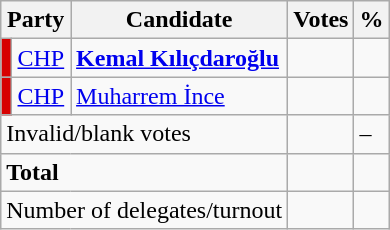<table class="wikitable floatright">
<tr>
<th colspan="2">Party</th>
<th>Candidate</th>
<th>Votes</th>
<th>%</th>
</tr>
<tr>
<td style="background: #d70000"></td>
<td><a href='#'>CHP</a></td>
<td><strong><a href='#'>Kemal Kılıçdaroğlu</a></strong></td>
<td></td>
<td></td>
</tr>
<tr>
<td style="background: #d70000"></td>
<td><a href='#'>CHP</a></td>
<td><a href='#'>Muharrem İnce</a></td>
<td></td>
<td></td>
</tr>
<tr>
<td colspan="3">Invalid/blank votes</td>
<td></td>
<td>–</td>
</tr>
<tr>
<td colspan="3"><strong>Total</strong></td>
<td></td>
<td></td>
</tr>
<tr>
<td colspan="3">Number of delegates/turnout</td>
<td></td>
<td></td>
</tr>
</table>
